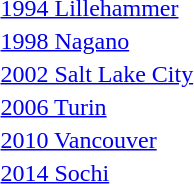<table>
<tr>
<td><a href='#'>1994 Lillehammer</a><br></td>
<td></td>
<td></td>
<td></td>
</tr>
<tr>
<td><a href='#'>1998 Nagano</a><br></td>
<td></td>
<td></td>
<td></td>
</tr>
<tr valign="top">
<td><a href='#'>2002 Salt Lake City</a><br></td>
<td></td>
<td></td>
<td></td>
</tr>
<tr>
<td><a href='#'>2006 Turin</a><br></td>
<td></td>
<td></td>
<td></td>
</tr>
<tr>
<td><a href='#'>2010 Vancouver</a><br></td>
<td></td>
<td></td>
<td></td>
</tr>
<tr>
<td><a href='#'>2014 Sochi</a><br></td>
<td></td>
<td></td>
<td></td>
</tr>
<tr valign="top">
<td><br></td>
<td></td>
<td></td>
<td></td>
</tr>
<tr valign="top">
<td><br></td>
<td></td>
<td></td>
<td></td>
</tr>
<tr valign="top">
</tr>
</table>
